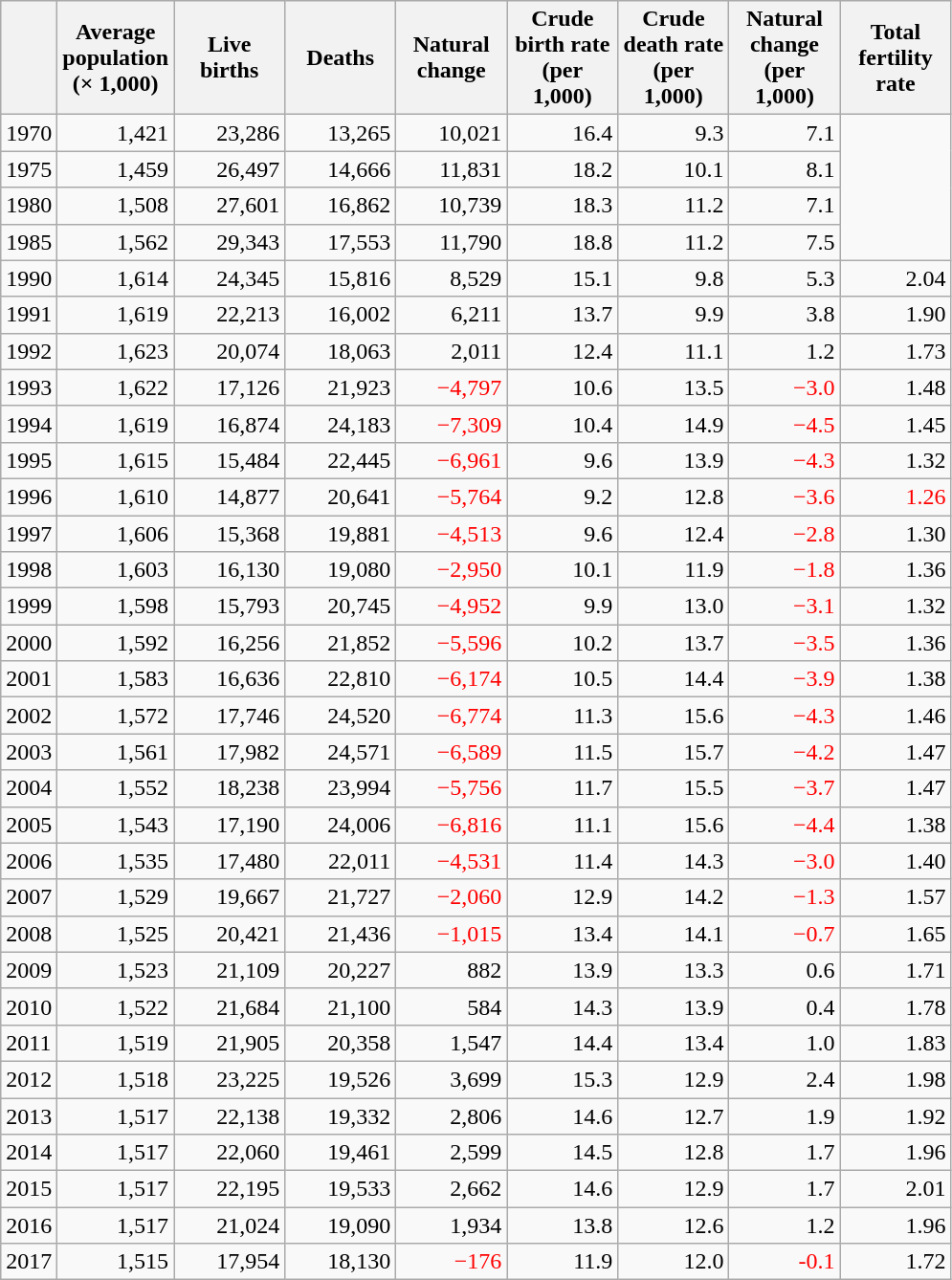<table class="wikitable">
<tr>
<th></th>
<th width="70pt">Average population (× 1,000)</th>
<th width="70pt">Live births</th>
<th width="70pt">Deaths</th>
<th width="70pt">Natural change</th>
<th width="70pt">Crude birth rate (per 1,000)</th>
<th width="70pt">Crude death rate (per 1,000)</th>
<th width="70pt">Natural change (per 1,000)</th>
<th width="70pt">Total fertility rate</th>
</tr>
<tr>
<td>1970</td>
<td align="right">1,421</td>
<td align="right">23,286</td>
<td align="right">13,265</td>
<td align="right">10,021</td>
<td align="right">16.4</td>
<td align="right">9.3</td>
<td align="right">7.1</td>
</tr>
<tr>
<td>1975</td>
<td align="right">1,459</td>
<td align="right">26,497</td>
<td align="right">14,666</td>
<td align="right">11,831</td>
<td align="right">18.2</td>
<td align="right">10.1</td>
<td align="right">8.1</td>
</tr>
<tr>
<td>1980</td>
<td align="right">1,508</td>
<td align="right">27,601</td>
<td align="right">16,862</td>
<td align="right">10,739</td>
<td align="right">18.3</td>
<td align="right">11.2</td>
<td align="right">7.1</td>
</tr>
<tr>
<td>1985</td>
<td align="right">1,562</td>
<td align="right">29,343</td>
<td align="right">17,553</td>
<td align="right">11,790</td>
<td align="right">18.8</td>
<td align="right">11.2</td>
<td align="right">7.5</td>
</tr>
<tr>
<td>1990</td>
<td align="right">1,614</td>
<td align="right">24,345</td>
<td align="right">15,816</td>
<td align="right">8,529</td>
<td align="right">15.1</td>
<td align="right">9.8</td>
<td align="right">5.3</td>
<td align="right">2.04</td>
</tr>
<tr>
<td>1991</td>
<td align="right">1,619</td>
<td align="right">22,213</td>
<td align="right">16,002</td>
<td align="right">6,211</td>
<td align="right">13.7</td>
<td align="right">9.9</td>
<td align="right">3.8</td>
<td align="right">1.90</td>
</tr>
<tr>
<td>1992</td>
<td align="right">1,623</td>
<td align="right">20,074</td>
<td align="right">18,063</td>
<td align="right">2,011</td>
<td align="right">12.4</td>
<td align="right">11.1</td>
<td align="right">1.2</td>
<td align="right">1.73</td>
</tr>
<tr>
<td>1993</td>
<td align="right">1,622</td>
<td align="right">17,126</td>
<td align="right">21,923</td>
<td align="right" style="color: red">−4,797</td>
<td align="right">10.6</td>
<td align="right">13.5</td>
<td align="right" style="color: red">−3.0</td>
<td align="right">1.48</td>
</tr>
<tr>
<td>1994</td>
<td align="right">1,619</td>
<td align="right">16,874</td>
<td align="right">24,183</td>
<td align="right" style="color: red">−7,309</td>
<td align="right">10.4</td>
<td align="right">14.9</td>
<td align="right" style="color: red">−4.5</td>
<td align="right">1.45</td>
</tr>
<tr>
<td>1995</td>
<td align="right">1,615</td>
<td align="right">15,484</td>
<td align="right">22,445</td>
<td align="right" style="color: red">−6,961</td>
<td align="right">9.6</td>
<td align="right">13.9</td>
<td align="right" style="color: red">−4.3</td>
<td align="right">1.32</td>
</tr>
<tr>
<td>1996</td>
<td align="right">1,610</td>
<td align="right">14,877</td>
<td align="right">20,641</td>
<td align="right" style="color: red">−5,764</td>
<td align="right">9.2</td>
<td align="right">12.8</td>
<td align="right" style="color: red">−3.6</td>
<td align="right" style="color: red">1.26</td>
</tr>
<tr>
<td>1997</td>
<td align="right">1,606</td>
<td align="right">15,368</td>
<td align="right">19,881</td>
<td align="right" style="color: red">−4,513</td>
<td align="right">9.6</td>
<td align="right">12.4</td>
<td align="right" style="color: red">−2.8</td>
<td align="right">1.30</td>
</tr>
<tr>
<td>1998</td>
<td align="right">1,603</td>
<td align="right">16,130</td>
<td align="right">19,080</td>
<td align="right" style="color: red">−2,950</td>
<td align="right">10.1</td>
<td align="right">11.9</td>
<td align="right" style="color: red">−1.8</td>
<td align="right">1.36</td>
</tr>
<tr>
<td>1999</td>
<td align="right">1,598</td>
<td align="right">15,793</td>
<td align="right">20,745</td>
<td align="right" style="color: red">−4,952</td>
<td align="right">9.9</td>
<td align="right">13.0</td>
<td align="right" style="color: red">−3.1</td>
<td align="right">1.32</td>
</tr>
<tr>
<td>2000</td>
<td align="right">1,592</td>
<td align="right">16,256</td>
<td align="right">21,852</td>
<td align="right" style="color: red">−5,596</td>
<td align="right">10.2</td>
<td align="right">13.7</td>
<td align="right" style="color: red">−3.5</td>
<td align="right">1.36</td>
</tr>
<tr>
<td>2001</td>
<td align="right">1,583</td>
<td align="right">16,636</td>
<td align="right">22,810</td>
<td align="right" style="color: red">−6,174</td>
<td align="right">10.5</td>
<td align="right">14.4</td>
<td align="right" style="color: red">−3.9</td>
<td align="right">1.38</td>
</tr>
<tr>
<td>2002</td>
<td align="right">1,572</td>
<td align="right">17,746</td>
<td align="right">24,520</td>
<td align="right" style="color: red">−6,774</td>
<td align="right">11.3</td>
<td align="right">15.6</td>
<td align="right" style="color: red">−4.3</td>
<td align="right">1.46</td>
</tr>
<tr>
<td>2003</td>
<td align="right">1,561</td>
<td align="right">17,982</td>
<td align="right">24,571</td>
<td align="right" style="color: red">−6,589</td>
<td align="right">11.5</td>
<td align="right">15.7</td>
<td align="right" style="color: red">−4.2</td>
<td align="right">1.47</td>
</tr>
<tr>
<td>2004</td>
<td align="right">1,552</td>
<td align="right">18,238</td>
<td align="right">23,994</td>
<td align="right" style="color: red">−5,756</td>
<td align="right">11.7</td>
<td align="right">15.5</td>
<td align="right" style="color: red">−3.7</td>
<td align="right">1.47</td>
</tr>
<tr>
<td>2005</td>
<td align="right">1,543</td>
<td align="right">17,190</td>
<td align="right">24,006</td>
<td align="right" style="color: red">−6,816</td>
<td align="right">11.1</td>
<td align="right">15.6</td>
<td align="right" style="color: red">−4.4</td>
<td align="right">1.38</td>
</tr>
<tr>
<td>2006</td>
<td align="right">1,535</td>
<td align="right">17,480</td>
<td align="right">22,011</td>
<td align="right" style="color: red">−4,531</td>
<td align="right">11.4</td>
<td align="right">14.3</td>
<td align="right" style="color: red">−3.0</td>
<td align="right">1.40</td>
</tr>
<tr>
<td>2007</td>
<td align="right">1,529</td>
<td align="right">19,667</td>
<td align="right">21,727</td>
<td align="right" style="color: red">−2,060</td>
<td align="right">12.9</td>
<td align="right">14.2</td>
<td align="right" style="color: red">−1.3</td>
<td align="right">1.57</td>
</tr>
<tr>
<td>2008</td>
<td align="right">1,525</td>
<td align="right">20,421</td>
<td align="right">21,436</td>
<td align="right" style="color: red">−1,015</td>
<td align="right">13.4</td>
<td align="right">14.1</td>
<td align="right" style="color: red">−0.7</td>
<td align="right">1.65</td>
</tr>
<tr>
<td>2009</td>
<td align="right">1,523</td>
<td align="right">21,109</td>
<td align="right">20,227</td>
<td align="right">882</td>
<td align="right">13.9</td>
<td align="right">13.3</td>
<td align="right">0.6</td>
<td align="right">1.71</td>
</tr>
<tr>
<td>2010</td>
<td align="right">1,522</td>
<td align="right">21,684</td>
<td align="right">21,100</td>
<td align="right">584</td>
<td align="right">14.3</td>
<td align="right">13.9</td>
<td align="right">0.4</td>
<td align="right">1.78</td>
</tr>
<tr>
<td>2011</td>
<td align="right">1,519</td>
<td align="right">21,905</td>
<td align="right">20,358</td>
<td align="right">1,547</td>
<td align="right">14.4</td>
<td align="right">13.4</td>
<td align="right">1.0</td>
<td align="right">1.83</td>
</tr>
<tr>
<td>2012</td>
<td align="right">1,518</td>
<td align="right">23,225</td>
<td align="right">19,526</td>
<td align="right">3,699</td>
<td align="right">15.3</td>
<td align="right">12.9</td>
<td align="right">2.4</td>
<td align="right">1.98</td>
</tr>
<tr>
<td>2013</td>
<td align="right">1,517</td>
<td align="right">22,138</td>
<td align="right">19,332</td>
<td align="right">2,806</td>
<td align="right">14.6</td>
<td align="right">12.7</td>
<td align="right">1.9</td>
<td align="right">1.92</td>
</tr>
<tr>
<td>2014</td>
<td align="right">1,517</td>
<td align="right">22,060</td>
<td align="right">19,461</td>
<td align="right">2,599</td>
<td align="right">14.5</td>
<td align="right">12.8</td>
<td align="right">1.7</td>
<td align="right">1.96</td>
</tr>
<tr>
<td>2015</td>
<td align="right">1,517</td>
<td align="right">22,195</td>
<td align="right">19,533</td>
<td align="right">2,662</td>
<td align="right">14.6</td>
<td align="right">12.9</td>
<td align="right">1.7</td>
<td align="right">2.01</td>
</tr>
<tr>
<td>2016</td>
<td align="right">1,517</td>
<td align="right">21,024</td>
<td align="right">19,090</td>
<td align="right">1,934</td>
<td align="right">13.8</td>
<td align="right">12.6</td>
<td align="right">1.2</td>
<td align="right">1.96</td>
</tr>
<tr>
<td>2017</td>
<td align="right">1,515</td>
<td align="right">17,954</td>
<td align="right">18,130</td>
<td align="right" style="color: red">−176</td>
<td align="right">11.9</td>
<td align="right">12.0</td>
<td align="right" style="color: red">-0.1</td>
<td align="right">1.72</td>
</tr>
</table>
